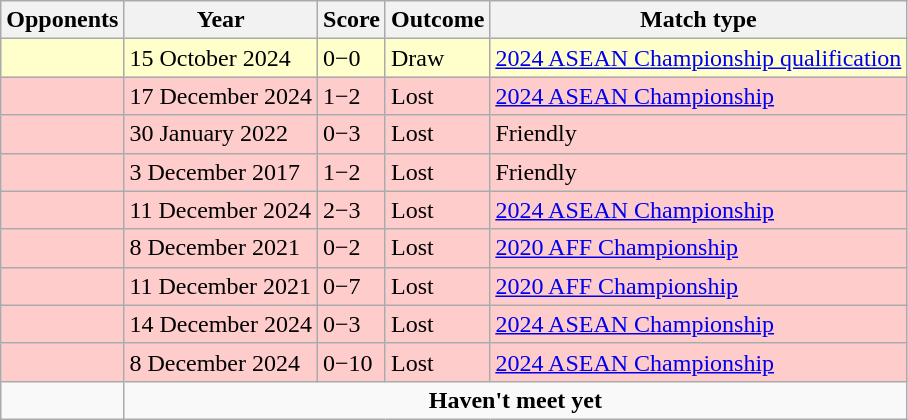<table class="wikitable">
<tr>
<th>Opponents</th>
<th>Year</th>
<th>Score</th>
<th>Outcome</th>
<th>Match type</th>
</tr>
<tr style="background:#FFFFCC">
<td></td>
<td>15 October 2024</td>
<td>0−0</td>
<td>Draw</td>
<td><a href='#'>2024 ASEAN Championship qualification</a></td>
</tr>
<tr style="background:#FFCCCC">
<td></td>
<td>17 December 2024</td>
<td>1−2</td>
<td>Lost</td>
<td><a href='#'>2024 ASEAN Championship</a></td>
</tr>
<tr style="background:#FFCCCC">
<td></td>
<td>30 January 2022</td>
<td>0−3</td>
<td>Lost</td>
<td>Friendly</td>
</tr>
<tr style="background:#FFCCCC">
<td></td>
<td>3 December 2017</td>
<td>1−2</td>
<td>Lost</td>
<td>Friendly</td>
</tr>
<tr style="background:#FFCCCC">
<td></td>
<td>11 December 2024</td>
<td>2−3</td>
<td>Lost</td>
<td><a href='#'>2024 ASEAN Championship</a></td>
</tr>
<tr style="background:#FFCCCC">
<td></td>
<td>8 December 2021</td>
<td>0−2</td>
<td>Lost</td>
<td><a href='#'>2020 AFF Championship</a></td>
</tr>
<tr style="background:#FFCCCC">
<td></td>
<td>11 December 2021</td>
<td>0−7</td>
<td>Lost</td>
<td><a href='#'>2020 AFF Championship</a></td>
</tr>
<tr style="background:#FFCCCC">
<td></td>
<td>14 December 2024</td>
<td>0−3</td>
<td>Lost</td>
<td><a href='#'>2024 ASEAN Championship</a></td>
</tr>
<tr style="background:#FFCCCC">
<td></td>
<td>8 December 2024</td>
<td>0−10</td>
<td>Lost</td>
<td><a href='#'>2024 ASEAN Championship</a></td>
</tr>
<tr>
<td></td>
<td colspan="4" align=center><strong>Haven't meet yet</strong></td>
</tr>
</table>
